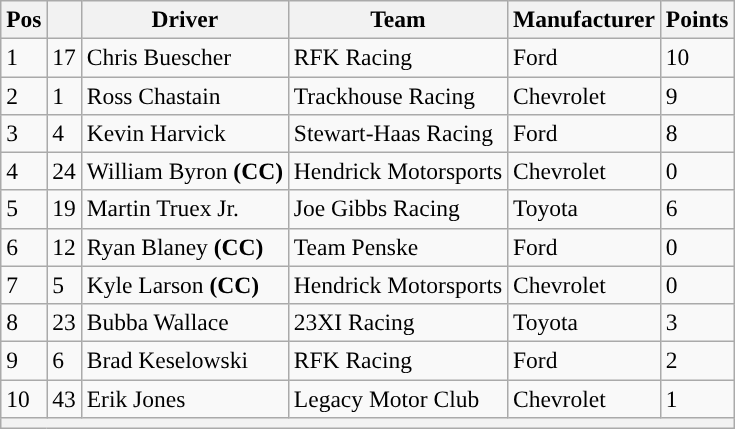<table class="wikitable" style="font-size:98%">
<tr>
<th>Pos</th>
<th></th>
<th>Driver</th>
<th>Team</th>
<th>Manufacturer</th>
<th>Points</th>
</tr>
<tr>
<td>1</td>
<td>17</td>
<td>Chris Buescher</td>
<td>RFK Racing</td>
<td>Ford</td>
<td>10</td>
</tr>
<tr>
<td>2</td>
<td>1</td>
<td>Ross Chastain</td>
<td>Trackhouse Racing</td>
<td>Chevrolet</td>
<td>9</td>
</tr>
<tr>
<td>3</td>
<td>4</td>
<td>Kevin Harvick</td>
<td>Stewart-Haas Racing</td>
<td>Ford</td>
<td>8</td>
</tr>
<tr>
<td>4</td>
<td>24</td>
<td>William Byron <strong>(CC)</strong></td>
<td>Hendrick Motorsports</td>
<td>Chevrolet</td>
<td>0</td>
</tr>
<tr>
<td>5</td>
<td>19</td>
<td>Martin Truex Jr.</td>
<td>Joe Gibbs Racing</td>
<td>Toyota</td>
<td>6</td>
</tr>
<tr>
<td>6</td>
<td>12</td>
<td>Ryan Blaney <strong>(CC)</strong></td>
<td>Team Penske</td>
<td>Ford</td>
<td>0</td>
</tr>
<tr>
<td>7</td>
<td>5</td>
<td>Kyle Larson <strong>(CC)</strong></td>
<td>Hendrick Motorsports</td>
<td>Chevrolet</td>
<td>0</td>
</tr>
<tr>
<td>8</td>
<td>23</td>
<td>Bubba Wallace</td>
<td>23XI Racing</td>
<td>Toyota</td>
<td>3</td>
</tr>
<tr>
<td>9</td>
<td>6</td>
<td>Brad Keselowski</td>
<td>RFK Racing</td>
<td>Ford</td>
<td>2</td>
</tr>
<tr>
<td>10</td>
<td>43</td>
<td>Erik Jones</td>
<td>Legacy Motor Club</td>
<td>Chevrolet</td>
<td>1</td>
</tr>
<tr>
<th colspan="6"></th>
</tr>
</table>
